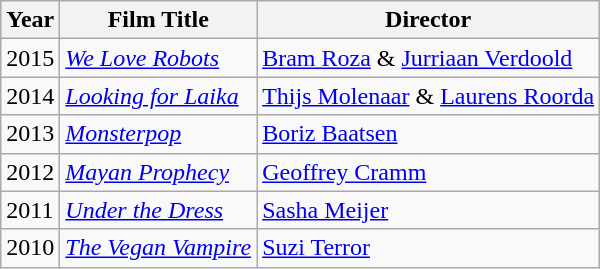<table class="wikitable">
<tr>
<th>Year</th>
<th>Film Title</th>
<th>Director</th>
</tr>
<tr>
<td>2015</td>
<td><em><a href='#'>We Love Robots</a></em></td>
<td><a href='#'>Bram Roza</a> & <a href='#'>Jurriaan Verdoold</a></td>
</tr>
<tr>
<td>2014</td>
<td><em><a href='#'>Looking for Laika</a></em></td>
<td><a href='#'>Thijs Molenaar</a> & <a href='#'>Laurens Roorda</a></td>
</tr>
<tr>
<td>2013</td>
<td><em><a href='#'>Monsterpop</a></em></td>
<td><a href='#'>Boriz Baatsen</a></td>
</tr>
<tr>
<td>2012</td>
<td><em><a href='#'>Mayan Prophecy</a></em></td>
<td><a href='#'>Geoffrey Cramm</a></td>
</tr>
<tr>
<td>2011</td>
<td><em><a href='#'>Under the Dress</a></em></td>
<td><a href='#'>Sasha Meijer</a></td>
</tr>
<tr>
<td>2010</td>
<td><em><a href='#'>The Vegan Vampire</a></em></td>
<td><a href='#'>Suzi Terror</a></td>
</tr>
</table>
